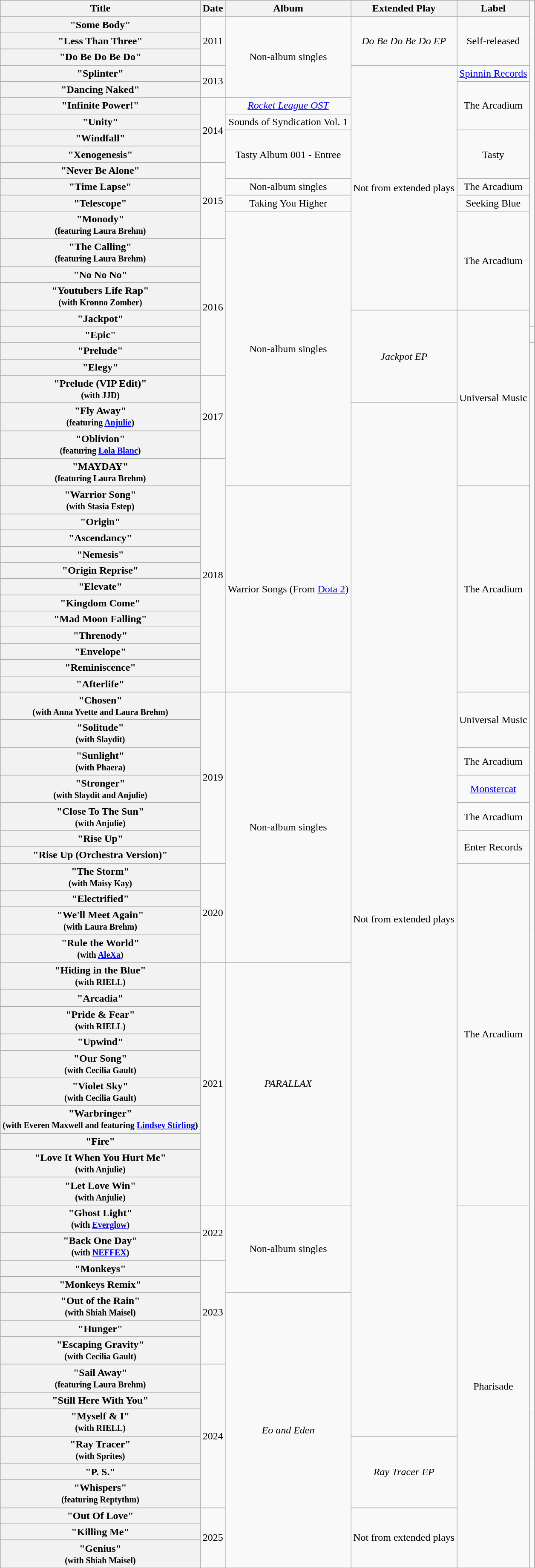<table class="wikitable plainrowheaders" style="text-align:center;">
<tr>
<th scope="col">Title</th>
<th scope="col">Date</th>
<th scope="col">Album</th>
<th scope="col">Extended Play</th>
<th scope="col">Label</th>
</tr>
<tr>
<th rowspan="1">"Some Body"</th>
<td rowspan="3">2011</td>
<td rowspan="5">Non-album singles</td>
<td rowspan="3"><em>Do Be Do Be Do EP</em></td>
<td rowspan="3">Self-released</td>
</tr>
<tr>
<th rowspan="1">"Less Than Three"</th>
</tr>
<tr>
<th rowspan="1">"Do Be Do Be Do"</th>
</tr>
<tr>
<th rowspan="1">"Splinter"</th>
<td rowspan="2">2013</td>
<td rowspan="13">Not from extended plays</td>
<td><a href='#'>Spinnin Records</a></td>
</tr>
<tr>
<th rowspan="1">"Dancing Naked"</th>
<td rowspan="3">The Arcadium</td>
</tr>
<tr>
<th rowspan="1">"Infinite Power!"</th>
<td rowspan="4">2014</td>
<td><em><a href='#'>Rocket League OST</a></em></td>
</tr>
<tr>
<th rowspan="1">"Unity"</th>
<td rowspan="1">Sounds of Syndication Vol. 1</td>
</tr>
<tr>
<th rowspan="1">"Windfall"</th>
<td rowspan="3">Tasty Album 001 - Entree</td>
<td rowspan="3">Tasty</td>
</tr>
<tr>
<th rowspan="1">"Xenogenesis"</th>
</tr>
<tr>
<th rowspan="1">"Never Be Alone"</th>
<td rowspan="4">2015</td>
</tr>
<tr>
<th rowspan="1">"Time Lapse"</th>
<td rowspan="1">Non-album singles</td>
<td rowspan="1">The Arcadium</td>
</tr>
<tr>
<th rowspan="1">"Telescope"</th>
<td rowspan="1">Taking You Higher</td>
<td rowspan="1">Seeking Blue</td>
</tr>
<tr>
<th rowspan="1">"Monody"<br><small>(featuring Laura Brehm)</small></th>
<td rowspan="12">Non-album singles</td>
<td rowspan="4">The Arcadium</td>
</tr>
<tr>
<th rowspan="1">"The Calling"<br><small>(featuring Laura Brehm)</small></th>
<td rowspan="7">2016</td>
</tr>
<tr>
<th rowspan="1">"No No No"</th>
</tr>
<tr>
<th rowspan="1">"Youtubers Life Rap"<br><small>(with Kronno Zomber)</small></th>
</tr>
<tr>
<th rowspan="1">"Jackpot"</th>
<td rowspan="5"><em>Jackpot EP</em></td>
<td rowspan="8">Universal Music</td>
</tr>
<tr>
<th rowspan="1">"Epic"</th>
<td rowspan="1"></td>
</tr>
<tr>
<th rowspan="1">"Prelude"</th>
</tr>
<tr>
<th rowspan="1">"Elegy"</th>
</tr>
<tr>
<th rowspan="1">"Prelude (VIP Edit)" <br><small>(with JJD)</small></th>
<td rowspan="3">2017</td>
</tr>
<tr>
<th rowspan="1">"Fly Away"<br><small>(featuring <a href='#'>Anjulie</a>)</small></th>
<td rowspan="46">Not from extended plays</td>
</tr>
<tr>
<th rowspan="1">"Oblivion"<br><small>(featuring <a href='#'>Lola Blanc</a>)</small></th>
</tr>
<tr>
<th rowspan="1">"MAYDAY" <br><small>(featuring Laura Brehm)</small></th>
<td rowspan="13">2018</td>
</tr>
<tr>
<th rowspan="1">"Warrior Song" <br><small>(with Stasia Estep)</small></th>
<td rowspan="12">Warrior Songs (From <a href='#'>Dota 2</a>)</td>
<td rowspan="12">The Arcadium</td>
</tr>
<tr>
<th rowspan="1">"Origin"</th>
</tr>
<tr>
<th rowspan="1">"Ascendancy"</th>
</tr>
<tr>
<th rowspan="1">"Nemesis"</th>
</tr>
<tr>
<th rowspan="1">"Origin Reprise"</th>
</tr>
<tr>
<th rowspan="1">"Elevate"</th>
</tr>
<tr>
<th rowspan="1">"Kingdom Come"</th>
</tr>
<tr>
<th rowspan="1">"Mad Moon Falling"</th>
</tr>
<tr>
<th rowspan="1">"Threnody"</th>
</tr>
<tr>
<th rowspan="1">"Envelope"</th>
</tr>
<tr>
<th rowspan="1">"Reminiscence"</th>
</tr>
<tr>
<th rowspan="1">"Afterlife"</th>
</tr>
<tr>
<th rowspan="1">"Chosen" <br><small>(with Anna Yvette and Laura Brehm)</small></th>
<td rowspan="7">2019</td>
<td rowspan="11">Non-album singles</td>
<td rowspan="2">Universal Music</td>
</tr>
<tr>
<th rowspan="1">"Solitude"<br><small>(with Slaydit)</small></th>
</tr>
<tr>
<th rowspan="1">"Sunlight" <br><small>(with Phaera)</small></th>
<td>The Arcadium</td>
</tr>
<tr>
<th rowspan="1">"Stronger" <br><small>(with Slaydit and Anjulie)</small></th>
<td><a href='#'>Monstercat</a></td>
</tr>
<tr>
<th rowspan="1">"Close To The Sun" <br><small>(with Anjulie)</small></th>
<td>The Arcadium</td>
</tr>
<tr>
<th rowspan="1">"Rise Up"</th>
<td rowspan="2">Enter Records</td>
</tr>
<tr>
<th rowspan="1">"Rise Up (Orchestra Version)"</th>
</tr>
<tr>
<th rowspan="1">"The Storm" <br><small>(with Maisy Kay)</small></th>
<td rowspan="4">2020</td>
<td rowspan="14">The Arcadium</td>
</tr>
<tr>
<th rowspan="1">"Electrified"</th>
</tr>
<tr>
<th rowspan="1">"We'll Meet Again"<br><small>(with Laura Brehm)</small></th>
</tr>
<tr>
<th rowspan="1">"Rule the World"<br><small>(with <a href='#'>AleXa</a>)</small></th>
</tr>
<tr>
<th rowspan="1">"Hiding in the Blue"<br><small>(with RIELL)</small></th>
<td rowspan="10">2021</td>
<td rowspan="10"><em>PARALLAX</em></td>
</tr>
<tr>
<th rowspan="1">"Arcadia"</th>
</tr>
<tr>
<th rowspan="1">"Pride & Fear"<br><small>(with RIELL)</small></th>
</tr>
<tr>
<th rowspan="1">"Upwind"</th>
</tr>
<tr>
<th rowspan="1">"Our Song" <br><small>(with Cecilia Gault)</small></th>
</tr>
<tr>
<th rowspan="1">"Violet Sky" <br><small>(with Cecilia Gault)</small></th>
</tr>
<tr>
<th rowspan="1">"Warbringer" <br><small>(with Everen Maxwell and featuring <a href='#'>Lindsey Stirling</a>)</small></th>
</tr>
<tr>
<th rowspan="1">"Fire"</th>
</tr>
<tr>
<th rowspan="1">"Love It When You Hurt Me" <br><small>(with Anjulie)</small></th>
</tr>
<tr>
<th rowspan="1">"Let Love Win" <br><small>(with Anjulie)</small></th>
</tr>
<tr>
<th rowspan="1">"Ghost Light" <br><small>(with <a href='#'>Everglow</a>)</small></th>
<td rowspan="2">2022</td>
<td rowspan="4">Non-album singles</td>
<td rowspan="16">Pharisade</td>
</tr>
<tr>
<th rowspan="1">"Back One Day" <br><small>(with <a href='#'>NEFFEX</a>)</small></th>
</tr>
<tr>
<th rowspan="1">"Monkeys"</th>
<td rowspan="5">2023</td>
</tr>
<tr>
<th rowspan="1">"Monkeys Remix"</th>
</tr>
<tr>
<th rowspan="1">"Out of the Rain" <br><small>(with Shiah Maisel)</small></th>
<td rowspan="12"><em>Eo and Eden</em></td>
</tr>
<tr>
<th rowspan="1">"Hunger"</th>
</tr>
<tr>
<th rowspan="1">"Escaping Gravity" <br><small>(with Cecilia Gault)</small></th>
</tr>
<tr>
<th rowspan="1">"Sail Away" <br><small>(featuring Laura Brehm)</small></th>
<td rowspan="6">2024</td>
</tr>
<tr>
<th rowspan="1">"Still Here With You"</th>
</tr>
<tr>
<th rowspan="1">"Myself & I" <br><small>(with RIELL)</small></th>
</tr>
<tr>
<th rowspan="1">"Ray Tracer"  <br><small>(with Sprites)</small></th>
<td rowspan="3"><em>Ray Tracer EP</em></td>
</tr>
<tr>
<th rowspan="1">"P. S."</th>
</tr>
<tr>
<th rowspan="1">"Whispers"  <br><small>(featuring Reptythm)</small></th>
</tr>
<tr>
<th rowspan="1">"Out Of Love" </th>
<td rowspan="3">2025</td>
<td rowspan="3">Not from extended plays</td>
</tr>
<tr>
<th rowspan="1">"Killing Me" </th>
</tr>
<tr>
<th rowspan="1">"Genius" <br><small>(with Shiah Maisel)</small></th>
</tr>
<tr>
</tr>
</table>
